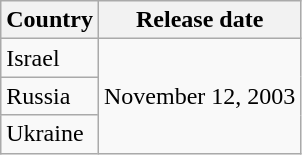<table class="wikitable">
<tr>
<th>Country</th>
<th>Release date</th>
</tr>
<tr>
<td>Israel</td>
<td rowspan="3">November 12, 2003</td>
</tr>
<tr>
<td>Russia</td>
</tr>
<tr>
<td>Ukraine</td>
</tr>
</table>
